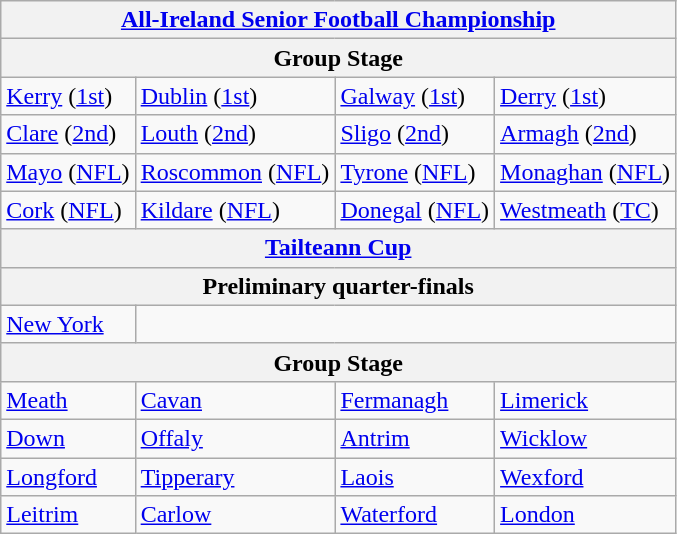<table class="wikitable">
<tr>
<th colspan="4"><a href='#'>All-Ireland Senior Football Championship</a></th>
</tr>
<tr>
<th colspan="4">Group Stage</th>
</tr>
<tr>
<td> <a href='#'>Kerry</a> (<a href='#'>1st</a>)</td>
<td> <a href='#'>Dublin</a> (<a href='#'>1st</a>)</td>
<td> <a href='#'>Galway</a> (<a href='#'>1st</a>)</td>
<td> <a href='#'>Derry</a> (<a href='#'>1st</a>)</td>
</tr>
<tr>
<td> <a href='#'>Clare</a> (<a href='#'>2nd</a>)</td>
<td> <a href='#'>Louth</a> (<a href='#'>2nd</a>)</td>
<td> <a href='#'>Sligo</a> (<a href='#'>2nd</a>)</td>
<td> <a href='#'>Armagh</a> (<a href='#'>2nd</a>)</td>
</tr>
<tr>
<td> <a href='#'>Mayo</a> (<a href='#'>NFL</a>)</td>
<td> <a href='#'>Roscommon</a> (<a href='#'>NFL</a>)</td>
<td> <a href='#'>Tyrone</a> (<a href='#'>NFL</a>)</td>
<td> <a href='#'>Monaghan</a> (<a href='#'>NFL</a>)</td>
</tr>
<tr>
<td> <a href='#'>Cork</a> (<a href='#'>NFL</a>)</td>
<td> <a href='#'>Kildare</a> (<a href='#'>NFL</a>)</td>
<td> <a href='#'>Donegal</a> (<a href='#'>NFL</a>)</td>
<td> <a href='#'>Westmeath</a> (<a href='#'>TC</a>)</td>
</tr>
<tr>
<th colspan="4"><a href='#'>Tailteann Cup</a></th>
</tr>
<tr>
<th colspan="4">Preliminary quarter-finals</th>
</tr>
<tr>
<td> <a href='#'>New York</a></td>
<td colspan="3"></td>
</tr>
<tr>
<th colspan="4">Group Stage</th>
</tr>
<tr>
<td> <a href='#'>Meath</a></td>
<td> <a href='#'>Cavan</a></td>
<td> <a href='#'>Fermanagh</a></td>
<td> <a href='#'>Limerick</a></td>
</tr>
<tr>
<td> <a href='#'>Down</a></td>
<td> <a href='#'>Offaly</a></td>
<td> <a href='#'>Antrim</a></td>
<td> <a href='#'>Wicklow</a></td>
</tr>
<tr>
<td> <a href='#'>Longford</a></td>
<td> <a href='#'>Tipperary</a></td>
<td> <a href='#'>Laois</a></td>
<td> <a href='#'>Wexford</a></td>
</tr>
<tr>
<td> <a href='#'>Leitrim</a></td>
<td> <a href='#'>Carlow</a></td>
<td> <a href='#'>Waterford</a></td>
<td> <a href='#'>London</a></td>
</tr>
</table>
